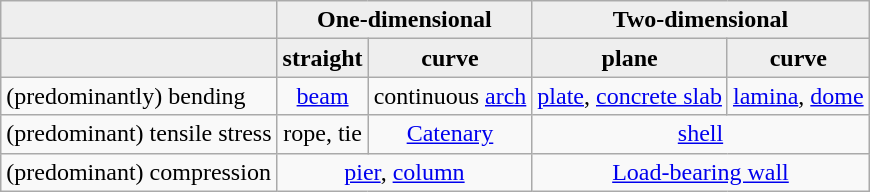<table class="wikitable" style="border-collapse: collapse;">
<tr>
<th style="background: #eeeeee;"></th>
<th style="background: #eeeeee;" colspan="2" align="center">One-dimensional</th>
<th style="background: #eeeeee;" colspan="2" align="center">Two-dimensional</th>
</tr>
<tr>
<th style="background: #eeeeee;"></th>
<th style="background: #eeeeee;">straight</th>
<th style="background: #eeeeee;">curve</th>
<th style="background: #eeeeee;">plane</th>
<th style="background: #eeeeee;">curve</th>
</tr>
<tr>
<td>(predominantly) bending</td>
<td align="center"><a href='#'>beam</a></td>
<td align="center">continuous <a href='#'>arch</a></td>
<td align="center"><a href='#'>plate</a>, <a href='#'>concrete slab</a></td>
<td align="center"><a href='#'>lamina</a>, <a href='#'>dome</a></td>
</tr>
<tr>
<td>(predominant) tensile stress</td>
<td align="center">rope, tie</td>
<td align="center"><a href='#'>Catenary</a></td>
<td colspan="2" align="center"><a href='#'>shell</a></td>
</tr>
<tr>
<td>(predominant) compression</td>
<td colspan="2" align="center"><a href='#'>pier</a>, <a href='#'>column</a></td>
<td colspan="2" align="center"><a href='#'>Load-bearing wall</a></td>
</tr>
</table>
